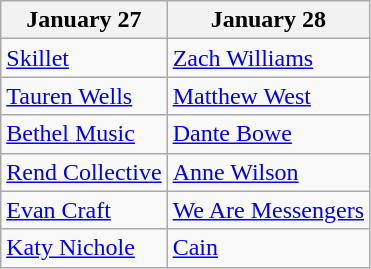<table class="wikitable">
<tr>
<th>January 27</th>
<th>January 28</th>
</tr>
<tr>
<td><a href='#'>Skillet</a></td>
<td><a href='#'>Zach Williams</a></td>
</tr>
<tr>
<td><a href='#'>Tauren Wells</a></td>
<td><a href='#'>Matthew West</a></td>
</tr>
<tr>
<td><a href='#'>Bethel Music</a></td>
<td><a href='#'>Dante Bowe</a></td>
</tr>
<tr>
<td><a href='#'>Rend Collective</a></td>
<td><a href='#'>Anne Wilson</a></td>
</tr>
<tr>
<td><a href='#'>Evan Craft</a></td>
<td><a href='#'>We Are Messengers</a></td>
</tr>
<tr>
<td><a href='#'>Katy Nichole</a></td>
<td><a href='#'>Cain</a></td>
</tr>
</table>
